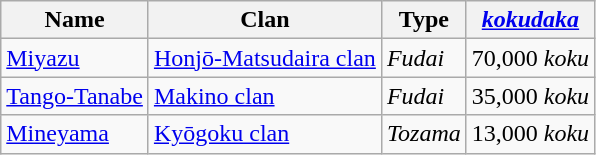<table class="wikitable">
<tr>
<th>Name</th>
<th>Clan</th>
<th>Type</th>
<th><em><a href='#'>kokudaka</a></em></th>
</tr>
<tr>
<td> <a href='#'>Miyazu</a></td>
<td><a href='#'>Honjō-Matsudaira clan</a></td>
<td><em>Fudai</em></td>
<td>70,000 <em>koku</em></td>
</tr>
<tr>
<td> <a href='#'>Tango-Tanabe</a></td>
<td><a href='#'>Makino clan</a></td>
<td><em>Fudai</em></td>
<td>35,000 <em>koku</em></td>
</tr>
<tr>
<td> <a href='#'>Mineyama</a></td>
<td><a href='#'>Kyōgoku clan</a></td>
<td><em>Tozama</em></td>
<td>13,000 <em>koku</em></td>
</tr>
</table>
